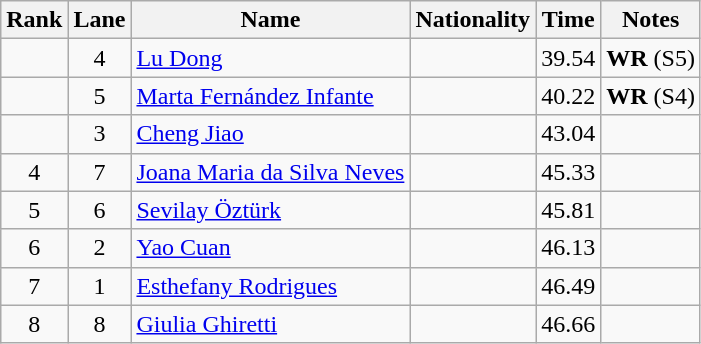<table class="wikitable sortable" style="text-align:center">
<tr>
<th>Rank</th>
<th>Lane</th>
<th>Name</th>
<th>Nationality</th>
<th>Time</th>
<th>Notes</th>
</tr>
<tr>
<td></td>
<td>4</td>
<td align="left"><a href='#'>Lu Dong</a></td>
<td align="left"></td>
<td>39.54</td>
<td><strong>WR</strong> (S5)</td>
</tr>
<tr>
<td></td>
<td>5</td>
<td align="left"><a href='#'>Marta Fernández Infante</a></td>
<td align="left"></td>
<td>40.22</td>
<td><strong>WR</strong> (S4)</td>
</tr>
<tr>
<td></td>
<td>3</td>
<td align="left"><a href='#'>Cheng Jiao</a></td>
<td align="left"></td>
<td>43.04</td>
<td></td>
</tr>
<tr>
<td>4</td>
<td>7</td>
<td align="left"><a href='#'>Joana Maria da Silva Neves</a></td>
<td align="left"></td>
<td>45.33</td>
<td></td>
</tr>
<tr>
<td>5</td>
<td>6</td>
<td align="left"><a href='#'>Sevilay Öztürk</a></td>
<td align="left"></td>
<td>45.81</td>
<td></td>
</tr>
<tr>
<td>6</td>
<td>2</td>
<td align="left"><a href='#'>Yao Cuan</a></td>
<td align="left"></td>
<td>46.13</td>
<td></td>
</tr>
<tr>
<td>7</td>
<td>1</td>
<td align="left"><a href='#'>Esthefany Rodrigues</a></td>
<td align="left"></td>
<td>46.49</td>
<td></td>
</tr>
<tr>
<td>8</td>
<td>8</td>
<td align="left"><a href='#'>Giulia Ghiretti</a></td>
<td align="left"></td>
<td>46.66</td>
<td></td>
</tr>
</table>
